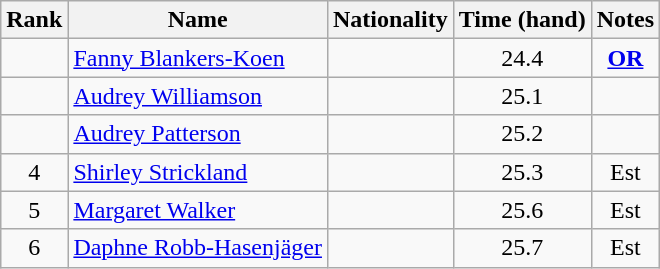<table class="wikitable sortable" style="text-align:center">
<tr>
<th>Rank</th>
<th>Name</th>
<th>Nationality</th>
<th>Time (hand)</th>
<th>Notes</th>
</tr>
<tr>
<td></td>
<td align=left><a href='#'>Fanny Blankers-Koen</a></td>
<td align=left></td>
<td>24.4</td>
<td><strong><a href='#'>OR</a></strong></td>
</tr>
<tr>
<td></td>
<td align=left><a href='#'>Audrey Williamson</a></td>
<td align=left></td>
<td>25.1</td>
<td><strong> </strong></td>
</tr>
<tr>
<td></td>
<td align=left><a href='#'>Audrey Patterson</a></td>
<td align=left></td>
<td>25.2</td>
<td></td>
</tr>
<tr>
<td>4</td>
<td align=left><a href='#'>Shirley Strickland</a></td>
<td align=left></td>
<td>25.3</td>
<td>Est</td>
</tr>
<tr>
<td>5</td>
<td align=left><a href='#'>Margaret Walker</a></td>
<td align=left></td>
<td>25.6</td>
<td>Est</td>
</tr>
<tr>
<td>6</td>
<td align=left><a href='#'>Daphne Robb-Hasenjäger</a></td>
<td align=left></td>
<td>25.7</td>
<td>Est</td>
</tr>
</table>
